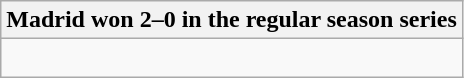<table class="wikitable collapsible collapsed">
<tr>
<th>Madrid won 2–0 in the regular season series</th>
</tr>
<tr>
<td><br>
</td>
</tr>
</table>
